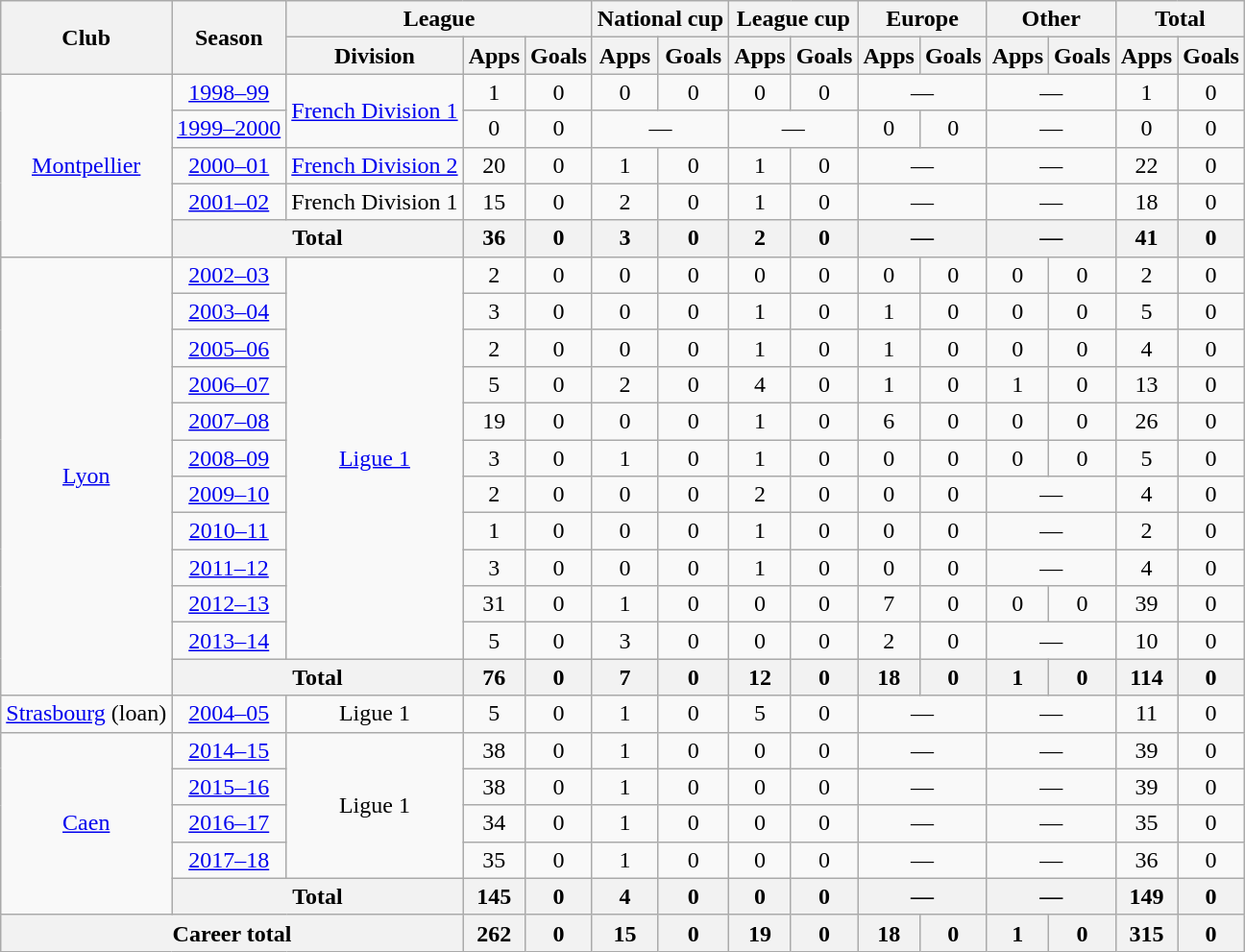<table class="wikitable" style="text-align:center">
<tr>
<th rowspan="2">Club</th>
<th rowspan="2">Season</th>
<th colspan="3">League</th>
<th colspan="2">National cup</th>
<th colspan="2">League cup</th>
<th colspan="2">Europe</th>
<th colspan="2">Other</th>
<th colspan="2">Total</th>
</tr>
<tr>
<th>Division</th>
<th>Apps</th>
<th>Goals</th>
<th>Apps</th>
<th>Goals</th>
<th>Apps</th>
<th>Goals</th>
<th>Apps</th>
<th>Goals</th>
<th>Apps</th>
<th>Goals</th>
<th>Apps</th>
<th>Goals</th>
</tr>
<tr>
<td rowspan="5"><a href='#'>Montpellier</a></td>
<td><a href='#'>1998–99</a></td>
<td rowspan="2"><a href='#'>French Division 1</a></td>
<td>1</td>
<td>0</td>
<td>0</td>
<td>0</td>
<td>0</td>
<td>0</td>
<td colspan="2">—</td>
<td colspan="2">—</td>
<td>1</td>
<td>0</td>
</tr>
<tr>
<td><a href='#'>1999–2000</a></td>
<td>0</td>
<td>0</td>
<td colspan="2">—</td>
<td colspan="2">—</td>
<td>0</td>
<td>0</td>
<td colspan="2">—</td>
<td>0</td>
<td>0</td>
</tr>
<tr>
<td><a href='#'>2000–01</a></td>
<td><a href='#'>French Division 2</a></td>
<td>20</td>
<td>0</td>
<td>1</td>
<td>0</td>
<td>1</td>
<td>0</td>
<td colspan="2">—</td>
<td colspan="2">—</td>
<td>22</td>
<td>0</td>
</tr>
<tr>
<td><a href='#'>2001–02</a></td>
<td>French Division 1</td>
<td>15</td>
<td>0</td>
<td>2</td>
<td>0</td>
<td>1</td>
<td>0</td>
<td colspan="2">—</td>
<td colspan="2">—</td>
<td>18</td>
<td>0</td>
</tr>
<tr>
<th colspan="2">Total</th>
<th>36</th>
<th>0</th>
<th>3</th>
<th>0</th>
<th>2</th>
<th>0</th>
<th colspan="2">—</th>
<th colspan="2">—</th>
<th>41</th>
<th>0</th>
</tr>
<tr>
<td rowspan="12"><a href='#'>Lyon</a></td>
<td><a href='#'>2002–03</a></td>
<td rowspan="11"><a href='#'>Ligue 1</a></td>
<td>2</td>
<td>0</td>
<td>0</td>
<td>0</td>
<td>0</td>
<td>0</td>
<td>0</td>
<td>0</td>
<td>0</td>
<td>0</td>
<td>2</td>
<td>0</td>
</tr>
<tr>
<td><a href='#'>2003–04</a></td>
<td>3</td>
<td>0</td>
<td>0</td>
<td>0</td>
<td>1</td>
<td>0</td>
<td>1</td>
<td>0</td>
<td>0</td>
<td>0</td>
<td>5</td>
<td>0</td>
</tr>
<tr>
<td><a href='#'>2005–06</a></td>
<td>2</td>
<td>0</td>
<td>0</td>
<td>0</td>
<td>1</td>
<td>0</td>
<td>1</td>
<td>0</td>
<td>0</td>
<td>0</td>
<td>4</td>
<td>0</td>
</tr>
<tr>
<td><a href='#'>2006–07</a></td>
<td>5</td>
<td>0</td>
<td>2</td>
<td>0</td>
<td>4</td>
<td>0</td>
<td>1</td>
<td>0</td>
<td>1</td>
<td>0</td>
<td>13</td>
<td>0</td>
</tr>
<tr>
<td><a href='#'>2007–08</a></td>
<td>19</td>
<td>0</td>
<td>0</td>
<td>0</td>
<td>1</td>
<td>0</td>
<td>6</td>
<td>0</td>
<td>0</td>
<td>0</td>
<td>26</td>
<td>0</td>
</tr>
<tr>
<td><a href='#'>2008–09</a></td>
<td>3</td>
<td>0</td>
<td>1</td>
<td>0</td>
<td>1</td>
<td>0</td>
<td>0</td>
<td>0</td>
<td>0</td>
<td>0</td>
<td>5</td>
<td>0</td>
</tr>
<tr>
<td><a href='#'>2009–10</a></td>
<td>2</td>
<td>0</td>
<td>0</td>
<td>0</td>
<td>2</td>
<td>0</td>
<td>0</td>
<td>0</td>
<td colspan="2">—</td>
<td>4</td>
<td>0</td>
</tr>
<tr>
<td><a href='#'>2010–11</a></td>
<td>1</td>
<td>0</td>
<td>0</td>
<td>0</td>
<td>1</td>
<td>0</td>
<td>0</td>
<td>0</td>
<td colspan="2">—</td>
<td>2</td>
<td>0</td>
</tr>
<tr>
<td><a href='#'>2011–12</a></td>
<td>3</td>
<td>0</td>
<td>0</td>
<td>0</td>
<td>1</td>
<td>0</td>
<td>0</td>
<td>0</td>
<td colspan="2">—</td>
<td>4</td>
<td>0</td>
</tr>
<tr>
<td><a href='#'>2012–13</a></td>
<td>31</td>
<td>0</td>
<td>1</td>
<td>0</td>
<td>0</td>
<td>0</td>
<td>7</td>
<td>0</td>
<td>0</td>
<td>0</td>
<td>39</td>
<td>0</td>
</tr>
<tr>
<td><a href='#'>2013–14</a></td>
<td>5</td>
<td>0</td>
<td>3</td>
<td>0</td>
<td>0</td>
<td>0</td>
<td>2</td>
<td>0</td>
<td colspan="2">—</td>
<td>10</td>
<td>0</td>
</tr>
<tr>
<th colspan="2">Total</th>
<th>76</th>
<th>0</th>
<th>7</th>
<th>0</th>
<th>12</th>
<th>0</th>
<th>18</th>
<th>0</th>
<th>1</th>
<th>0</th>
<th>114</th>
<th>0</th>
</tr>
<tr>
<td><a href='#'>Strasbourg</a> (loan)</td>
<td><a href='#'>2004–05</a></td>
<td>Ligue 1</td>
<td>5</td>
<td>0</td>
<td>1</td>
<td>0</td>
<td>5</td>
<td>0</td>
<td colspan="2">—</td>
<td colspan="2">—</td>
<td>11</td>
<td>0</td>
</tr>
<tr>
<td rowspan="5"><a href='#'>Caen</a></td>
<td><a href='#'>2014–15</a></td>
<td rowspan="4">Ligue 1</td>
<td>38</td>
<td>0</td>
<td>1</td>
<td>0</td>
<td>0</td>
<td>0</td>
<td colspan="2">—</td>
<td colspan="2">—</td>
<td>39</td>
<td>0</td>
</tr>
<tr>
<td><a href='#'>2015–16</a></td>
<td>38</td>
<td>0</td>
<td>1</td>
<td>0</td>
<td>0</td>
<td>0</td>
<td colspan="2">—</td>
<td colspan="2">—</td>
<td>39</td>
<td>0</td>
</tr>
<tr>
<td><a href='#'>2016–17</a></td>
<td>34</td>
<td>0</td>
<td>1</td>
<td>0</td>
<td>0</td>
<td>0</td>
<td colspan="2">—</td>
<td colspan="2">—</td>
<td>35</td>
<td>0</td>
</tr>
<tr>
<td><a href='#'>2017–18</a></td>
<td>35</td>
<td>0</td>
<td>1</td>
<td>0</td>
<td>0</td>
<td>0</td>
<td colspan="2">—</td>
<td colspan="2">—</td>
<td>36</td>
<td>0</td>
</tr>
<tr>
<th colspan="2">Total</th>
<th>145</th>
<th>0</th>
<th>4</th>
<th>0</th>
<th>0</th>
<th>0</th>
<th colspan="2">—</th>
<th colspan="2">—</th>
<th>149</th>
<th>0</th>
</tr>
<tr>
<th colspan="3">Career total</th>
<th>262</th>
<th>0</th>
<th>15</th>
<th>0</th>
<th>19</th>
<th>0</th>
<th>18</th>
<th>0</th>
<th>1</th>
<th>0</th>
<th>315</th>
<th>0</th>
</tr>
</table>
